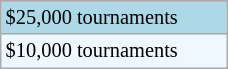<table class="wikitable"  style="font-size:85%; width:12%;">
<tr style="background:#f7e98e;">
</tr>
<tr style="background:lightblue;">
<td>$25,000 tournaments</td>
</tr>
<tr style="background:#f0f8ff;">
<td>$10,000 tournaments</td>
</tr>
</table>
